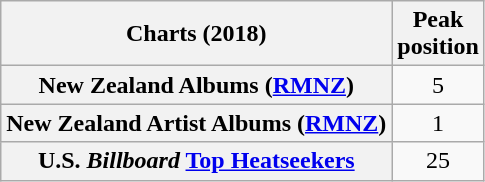<table class="wikitable plainrowheaders" style="text-align:center">
<tr>
<th scope="col">Charts (2018)</th>
<th scope="col">Peak<br>position</th>
</tr>
<tr>
<th scope="row">New Zealand Albums (<a href='#'>RMNZ</a>)</th>
<td>5</td>
</tr>
<tr>
<th scope="row">New Zealand Artist Albums (<a href='#'>RMNZ</a>)</th>
<td>1</td>
</tr>
<tr>
<th scope="row">U.S. <em>Billboard</em> <a href='#'>Top Heatseekers</a></th>
<td>25</td>
</tr>
</table>
